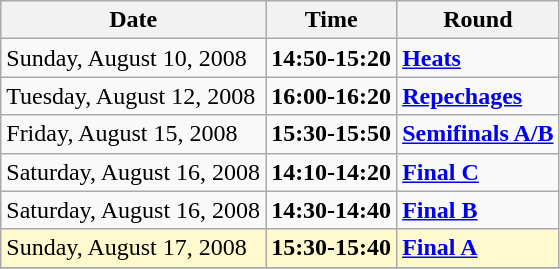<table class="wikitable">
<tr>
<th>Date</th>
<th>Time</th>
<th>Round</th>
</tr>
<tr>
<td>Sunday, August 10, 2008</td>
<td><strong>14:50-15:20</strong></td>
<td><strong><a href='#'>Heats</a></strong></td>
</tr>
<tr>
<td>Tuesday, August 12, 2008</td>
<td><strong>16:00-16:20</strong></td>
<td><strong> <a href='#'>Repechages</a></strong></td>
</tr>
<tr>
<td>Friday, August 15, 2008</td>
<td><strong>15:30-15:50</strong></td>
<td><strong> <a href='#'>Semifinals A/B</a></strong></td>
</tr>
<tr>
<td>Saturday, August 16, 2008</td>
<td><strong>14:10-14:20</strong></td>
<td><strong> <a href='#'>Final C</a></strong></td>
</tr>
<tr>
<td>Saturday, August 16, 2008</td>
<td><strong>14:30-14:40</strong></td>
<td><strong>  <a href='#'>Final B</a></strong></td>
</tr>
<tr>
<td style=background:lemonchiffon>Sunday, August 17, 2008</td>
<td style=background:lemonchiffon><strong>15:30-15:40</strong></td>
<td style=background:lemonchiffon><strong>  <a href='#'>Final A</a></strong></td>
</tr>
<tr>
</tr>
</table>
